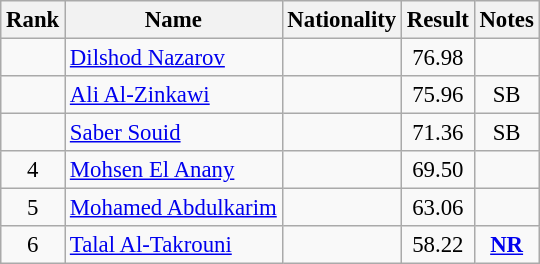<table class="wikitable sortable" style="text-align:center;font-size:95%">
<tr>
<th>Rank</th>
<th>Name</th>
<th>Nationality</th>
<th>Result</th>
<th>Notes</th>
</tr>
<tr>
<td></td>
<td align=left><a href='#'>Dilshod Nazarov</a></td>
<td align=left></td>
<td>76.98</td>
<td></td>
</tr>
<tr>
<td></td>
<td align=left><a href='#'>Ali Al-Zinkawi</a></td>
<td align=left></td>
<td>75.96</td>
<td>SB</td>
</tr>
<tr>
<td></td>
<td align=left><a href='#'>Saber Souid</a></td>
<td align=left></td>
<td>71.36</td>
<td>SB</td>
</tr>
<tr>
<td>4</td>
<td align=left><a href='#'>Mohsen El Anany</a></td>
<td align=left></td>
<td>69.50</td>
<td></td>
</tr>
<tr>
<td>5</td>
<td align=left><a href='#'>Mohamed Abdulkarim</a></td>
<td align=left></td>
<td>63.06</td>
<td></td>
</tr>
<tr>
<td>6</td>
<td align=left><a href='#'>Talal Al-Takrouni</a></td>
<td align=left></td>
<td>58.22</td>
<td><strong><a href='#'>NR</a></strong></td>
</tr>
</table>
